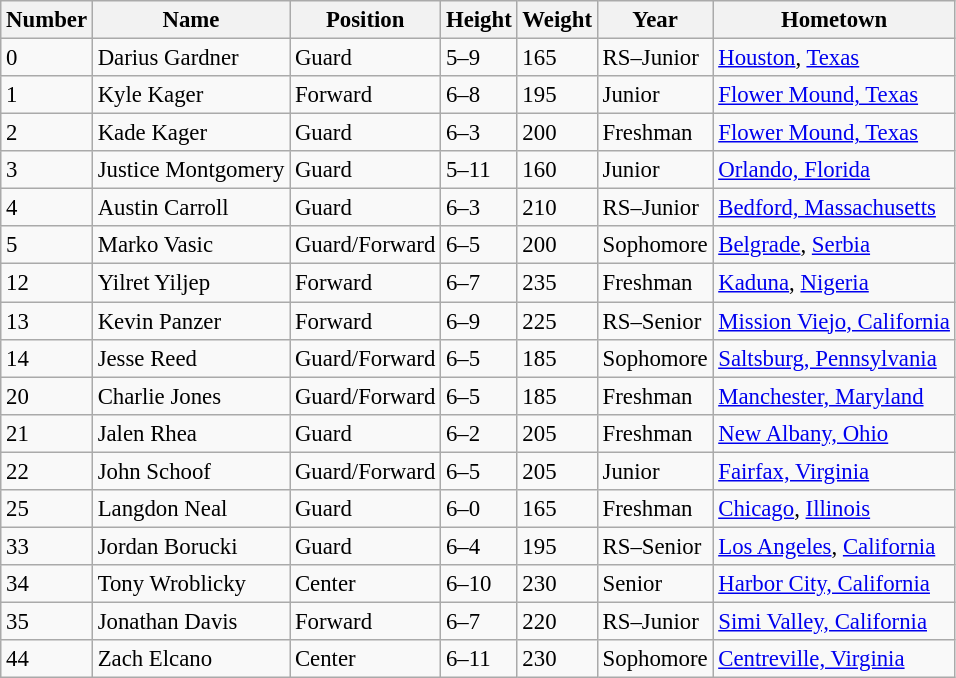<table class="wikitable sortable " style="font-size: 95%;">
<tr>
<th>Number</th>
<th>Name</th>
<th>Position</th>
<th>Height</th>
<th>Weight</th>
<th>Year</th>
<th>Hometown</th>
</tr>
<tr>
<td>0</td>
<td>Darius Gardner</td>
<td>Guard</td>
<td>5–9</td>
<td>165</td>
<td>RS–Junior</td>
<td><a href='#'>Houston</a>, <a href='#'>Texas</a></td>
</tr>
<tr>
<td>1</td>
<td>Kyle Kager</td>
<td>Forward</td>
<td>6–8</td>
<td>195</td>
<td>Junior</td>
<td><a href='#'>Flower Mound, Texas</a></td>
</tr>
<tr>
<td>2</td>
<td>Kade Kager</td>
<td>Guard</td>
<td>6–3</td>
<td>200</td>
<td>Freshman</td>
<td><a href='#'>Flower Mound, Texas</a></td>
</tr>
<tr>
<td>3</td>
<td>Justice Montgomery</td>
<td>Guard</td>
<td>5–11</td>
<td>160</td>
<td>Junior</td>
<td><a href='#'>Orlando, Florida</a></td>
</tr>
<tr>
<td>4</td>
<td>Austin Carroll</td>
<td>Guard</td>
<td>6–3</td>
<td>210</td>
<td>RS–Junior</td>
<td><a href='#'>Bedford, Massachusetts</a></td>
</tr>
<tr>
<td>5</td>
<td>Marko Vasic</td>
<td>Guard/Forward</td>
<td>6–5</td>
<td>200</td>
<td>Sophomore</td>
<td><a href='#'>Belgrade</a>, <a href='#'>Serbia</a></td>
</tr>
<tr>
<td>12</td>
<td>Yilret Yiljep</td>
<td>Forward</td>
<td>6–7</td>
<td>235</td>
<td>Freshman</td>
<td><a href='#'>Kaduna</a>, <a href='#'>Nigeria</a></td>
</tr>
<tr>
<td>13</td>
<td>Kevin Panzer</td>
<td>Forward</td>
<td>6–9</td>
<td>225</td>
<td>RS–Senior</td>
<td><a href='#'>Mission Viejo, California</a></td>
</tr>
<tr>
<td>14</td>
<td>Jesse Reed</td>
<td>Guard/Forward</td>
<td>6–5</td>
<td>185</td>
<td>Sophomore</td>
<td><a href='#'>Saltsburg, Pennsylvania</a></td>
</tr>
<tr>
<td>20</td>
<td>Charlie Jones</td>
<td>Guard/Forward</td>
<td>6–5</td>
<td>185</td>
<td>Freshman</td>
<td><a href='#'>Manchester, Maryland</a></td>
</tr>
<tr>
<td>21</td>
<td>Jalen Rhea</td>
<td>Guard</td>
<td>6–2</td>
<td>205</td>
<td>Freshman</td>
<td><a href='#'>New Albany, Ohio</a></td>
</tr>
<tr>
<td>22</td>
<td>John Schoof</td>
<td>Guard/Forward</td>
<td>6–5</td>
<td>205</td>
<td>Junior</td>
<td><a href='#'>Fairfax, Virginia</a></td>
</tr>
<tr>
<td>25</td>
<td>Langdon Neal</td>
<td>Guard</td>
<td>6–0</td>
<td>165</td>
<td>Freshman</td>
<td><a href='#'>Chicago</a>, <a href='#'>Illinois</a></td>
</tr>
<tr>
<td>33</td>
<td>Jordan Borucki</td>
<td>Guard</td>
<td>6–4</td>
<td>195</td>
<td>RS–Senior</td>
<td><a href='#'>Los Angeles</a>, <a href='#'>California</a></td>
</tr>
<tr>
<td>34</td>
<td>Tony Wroblicky</td>
<td>Center</td>
<td>6–10</td>
<td>230</td>
<td>Senior</td>
<td><a href='#'>Harbor City, California</a></td>
</tr>
<tr>
<td>35</td>
<td>Jonathan Davis</td>
<td>Forward</td>
<td>6–7</td>
<td>220</td>
<td>RS–Junior</td>
<td><a href='#'>Simi Valley, California</a></td>
</tr>
<tr>
<td>44</td>
<td>Zach Elcano</td>
<td>Center</td>
<td>6–11</td>
<td>230</td>
<td>Sophomore</td>
<td><a href='#'>Centreville, Virginia</a></td>
</tr>
</table>
